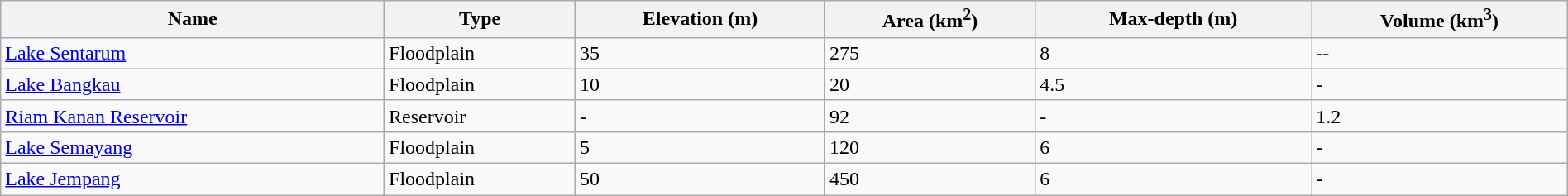<table class="wikitable sortable" style="width:100%;">
<tr>
<th>Name</th>
<th>Type</th>
<th>Elevation (m)</th>
<th>Area (km<sup>2</sup>)</th>
<th>Max-depth (m)</th>
<th>Volume (km<sup>3</sup>)</th>
</tr>
<tr>
<td><a href='#'>Lake Sentarum</a></td>
<td>Floodplain</td>
<td>35</td>
<td>275</td>
<td>8</td>
<td>--</td>
</tr>
<tr>
<td><a href='#'>Lake Bangkau</a></td>
<td>Floodplain</td>
<td>10</td>
<td>20</td>
<td>4.5</td>
<td>-</td>
</tr>
<tr>
<td><a href='#'>Riam Kanan Reservoir</a></td>
<td>Reservoir</td>
<td>-</td>
<td>92</td>
<td>-</td>
<td>1.2</td>
</tr>
<tr>
<td><a href='#'>Lake Semayang</a></td>
<td>Floodplain</td>
<td>5</td>
<td>120</td>
<td>6</td>
<td>-</td>
</tr>
<tr>
<td><a href='#'>Lake Jempang</a></td>
<td>Floodplain</td>
<td>50</td>
<td>450</td>
<td>6</td>
<td>-</td>
</tr>
</table>
